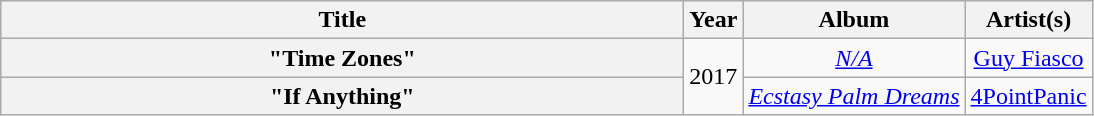<table class="wikitable plainrowheaders" style="text-align:center;">
<tr>
<th scope="col" style="width:28em;">Title</th>
<th scope="col">Year</th>
<th scope="col">Album</th>
<th scope="col">Artist(s)</th>
</tr>
<tr>
<th scope="row">"Time Zones"</th>
<td rowspan="2">2017</td>
<td><em><a href='#'>N/A</a></em></td>
<td><a href='#'>Guy Fiasco</a></td>
</tr>
<tr>
<th scope="row">"If Anything"</th>
<td><em><a href='#'>Ecstasy Palm Dreams</a></em></td>
<td><a href='#'>4PointPanic</a></td>
</tr>
</table>
